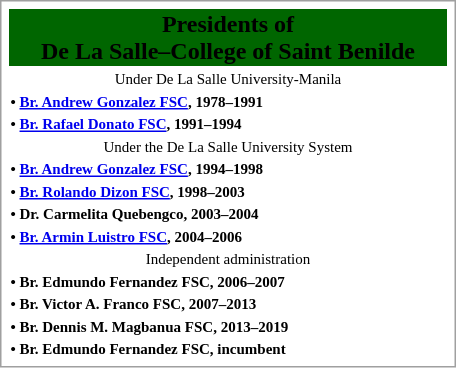<table style="float:right; margin:1em; width:19em; border:1px solid #a0a0a0; padding:3px; bg-color=yellow; text-align:right;">
<tr style="background:#060; text-align:center;">
<td><span><strong>Presidents of<br>De La Salle–College of Saint Benilde</strong></span></td>
</tr>
<tr style="text-align:center; font-size:x-small;">
<td>Under De La Salle University-Manila</td>
</tr>
<tr style="text-align:left; font-size:x-small;">
<td><strong>• <a href='#'>Br. Andrew Gonzalez FSC</a>, 1978–1991</strong></td>
</tr>
<tr style="text-align:left; font-size:x-small;">
<td><strong>• <a href='#'>Br. Rafael Donato FSC</a>, 1991–1994</strong></td>
</tr>
<tr style="text-align:center; font-size:x-small;">
<td>Under the De La Salle University System</td>
</tr>
<tr style="text-align:left; font-size:x-small;">
<td><strong>• <a href='#'>Br. Andrew Gonzalez FSC</a>, 1994–1998</strong></td>
</tr>
<tr style="text-align:left; font-size:x-small;">
<td><strong>• <a href='#'>Br. Rolando Dizon FSC</a>, 1998–2003</strong></td>
</tr>
<tr style="text-align:left; font-size:x-small;">
<td><strong>• Dr. Carmelita Quebengco, 2003–2004</strong></td>
</tr>
<tr style="text-align:left; font-size:x-small;">
<td><strong>• <a href='#'>Br. Armin Luistro FSC</a>, 2004–2006</strong></td>
</tr>
<tr style="text-align:center; font-size:x-small;">
<td>Independent administration</td>
</tr>
<tr style="text-align:left; font-size:x-small;">
<td><strong>• Br. Edmundo Fernandez FSC, 2006–2007</strong></td>
</tr>
<tr style="text-align:left; font-size:x-small;">
<td><strong>• Br. Victor A. Franco FSC, 2007–2013</strong></td>
</tr>
<tr style="text-align:left; font-size:x-small;">
<td><strong>• Br. Dennis M. Magbanua FSC, 2013–2019</strong></td>
</tr>
<tr style="text-align:left; font-size:x-small;">
<td><strong>• Br. Edmundo Fernandez FSC, incumbent</strong></td>
</tr>
</table>
